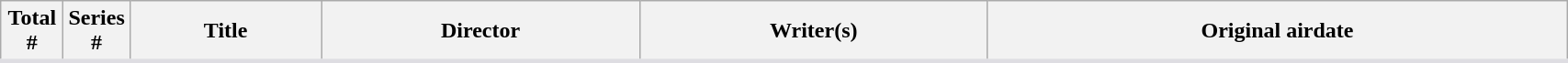<table class="wikitable plainrowheaders" style="background: White; border-bottom: 3px solid #dedde2; width:90%">
<tr>
<th width="4%">Total<br>#</th>
<th width="4%">Series<br>#</th>
<th>Title</th>
<th>Director</th>
<th>Writer(s)</th>
<th>Original airdate<br>





</th>
</tr>
</table>
